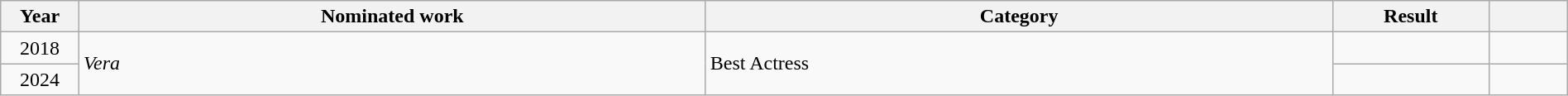<table class="wikitable" style="width:100%;">
<tr>
<th width=5%>Year</th>
<th style="width:40%;">Nominated work</th>
<th style="width:40%;">Category</th>
<th style="width:10%;">Result</th>
<th width=5%></th>
</tr>
<tr>
<td style="text-align:center;">2018</td>
<td rowspan="2" style="text-align:left;"><em>Vera</em></td>
<td rowspan="2">Best Actress</td>
<td></td>
<td style="text-align:center;"></td>
</tr>
<tr>
<td style="text-align:center;">2024</td>
<td></td>
<td style="text-align:center;"></td>
</tr>
</table>
